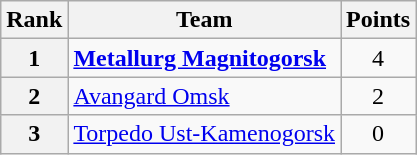<table class="wikitable" style="text-align: center;">
<tr>
<th>Rank</th>
<th>Team</th>
<th>Points</th>
</tr>
<tr>
<th>1</th>
<td style="text-align: left;"> <strong><a href='#'>Metallurg Magnitogorsk</a></strong></td>
<td>4</td>
</tr>
<tr>
<th>2</th>
<td style="text-align: left;"> <a href='#'>Avangard Omsk</a></td>
<td>2</td>
</tr>
<tr>
<th>3</th>
<td style="text-align: left;"> <a href='#'>Torpedo Ust-Kamenogorsk</a></td>
<td>0</td>
</tr>
</table>
